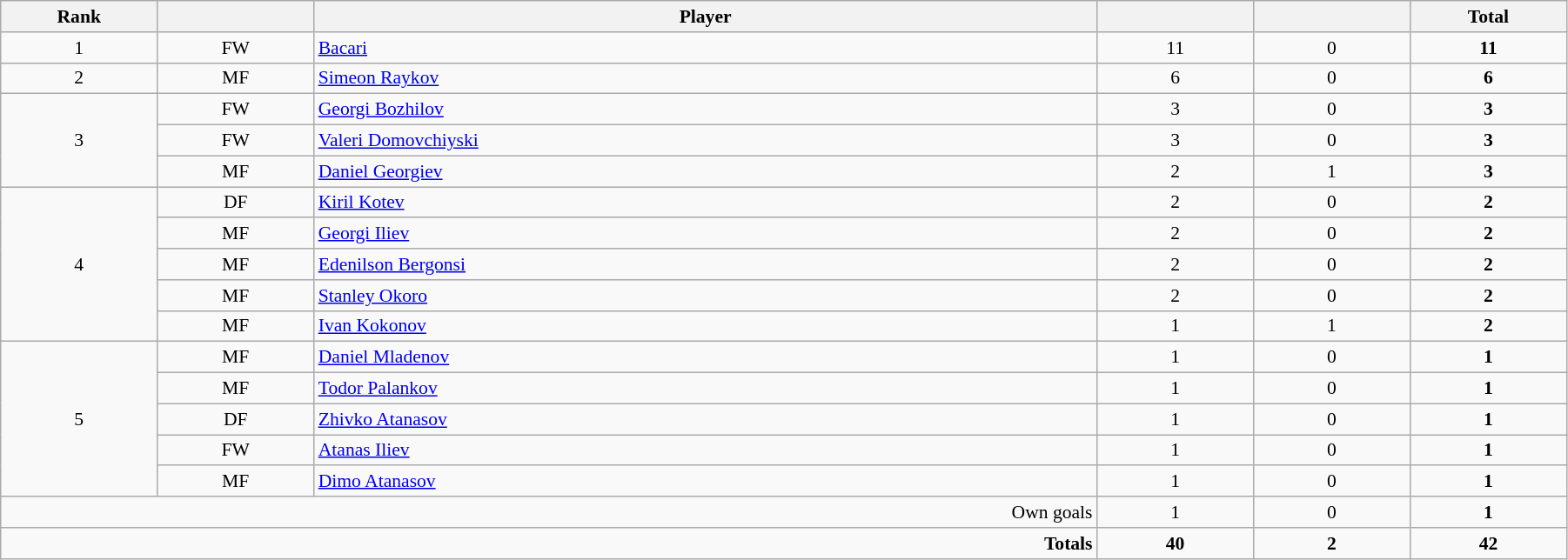<table class="wikitable"  style="text-align:center; font-size:90%; width:95%;">
<tr>
<th style="width:10%;">Rank</th>
<th style="width:10%;"></th>
<th>Player</th>
<th style="width:10%;"></th>
<th style="width:10%;"></th>
<th style="width:10%;">Total</th>
</tr>
<tr>
<td>1</td>
<td>FW</td>
<td style="text-align:left;"> <a href='#'>Bacari</a></td>
<td>11</td>
<td>0</td>
<td><strong>11</strong></td>
</tr>
<tr>
<td>2</td>
<td>MF</td>
<td style="text-align:left;"> <a href='#'>Simeon Raykov</a></td>
<td>6</td>
<td>0</td>
<td><strong>6</strong></td>
</tr>
<tr>
<td rowspan=3>3</td>
<td>FW</td>
<td style="text-align:left;"> <a href='#'>Georgi Bozhilov</a></td>
<td>3</td>
<td>0</td>
<td><strong>3</strong></td>
</tr>
<tr>
<td>FW</td>
<td style="text-align:left;"> <a href='#'>Valeri Domovchiyski</a></td>
<td>3</td>
<td>0</td>
<td><strong>3</strong></td>
</tr>
<tr>
<td>MF</td>
<td style="text-align:left;"> <a href='#'>Daniel Georgiev</a></td>
<td>2</td>
<td>1</td>
<td><strong>3</strong></td>
</tr>
<tr>
<td rowspan=5>4</td>
<td>DF</td>
<td style="text-align:left;"> <a href='#'>Kiril Kotev</a></td>
<td>2</td>
<td>0</td>
<td><strong>2</strong></td>
</tr>
<tr>
<td>MF</td>
<td style="text-align:left;"> <a href='#'>Georgi Iliev</a></td>
<td>2</td>
<td>0</td>
<td><strong>2</strong></td>
</tr>
<tr>
<td>MF</td>
<td style="text-align:left;"> <a href='#'>Edenilson Bergonsi</a></td>
<td>2</td>
<td>0</td>
<td><strong>2</strong></td>
</tr>
<tr>
<td>MF</td>
<td style="text-align:left;"> <a href='#'>Stanley Okoro</a></td>
<td>2</td>
<td>0</td>
<td><strong>2</strong></td>
</tr>
<tr>
<td>MF</td>
<td style="text-align:left;"> <a href='#'>Ivan Kokonov</a></td>
<td>1</td>
<td>1</td>
<td><strong>2</strong></td>
</tr>
<tr>
<td rowspan=5>5</td>
<td>MF</td>
<td style="text-align:left;"> <a href='#'>Daniel Mladenov</a></td>
<td>1</td>
<td>0</td>
<td><strong>1</strong></td>
</tr>
<tr>
<td>MF</td>
<td style="text-align:left;"> <a href='#'>Todor Palankov</a></td>
<td>1</td>
<td>0</td>
<td><strong>1</strong></td>
</tr>
<tr>
<td>DF</td>
<td style="text-align:left;"> <a href='#'>Zhivko Atanasov</a></td>
<td>1</td>
<td>0</td>
<td><strong>1</strong></td>
</tr>
<tr>
<td>FW</td>
<td style="text-align:left;"> <a href='#'>Atanas Iliev</a></td>
<td>1</td>
<td>0</td>
<td><strong>1</strong></td>
</tr>
<tr>
<td>MF</td>
<td style="text-align:left;"> <a href='#'>Dimo Atanasov</a></td>
<td>1</td>
<td>0</td>
<td><strong>1</strong></td>
</tr>
<tr>
<td colspan=3 style="text-align:right;">Own goals</td>
<td>1</td>
<td>0</td>
<td><strong>1</strong></td>
</tr>
<tr>
<td colspan=3 style="text-align:right;"><strong>Totals</strong></td>
<td><strong>40</strong></td>
<td><strong>2</strong></td>
<td><strong>42</strong></td>
</tr>
</table>
